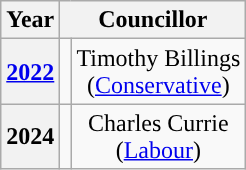<table class="wikitable" style="text-align:center">
<tr>
<th>Year</th>
<th colspan=2>Councillor</th>
</tr>
<tr>
<th><a href='#'>2022</a></th>
<td style="background-color: "></td>
<td>Timothy Billings<br>(<a href='#'>Conservative</a>)</td>
</tr>
<tr>
<th>2024</th>
<td style="background-color: "></td>
<td>Charles Currie<br>(<a href='#'>Labour</a>)</td>
</tr>
</table>
